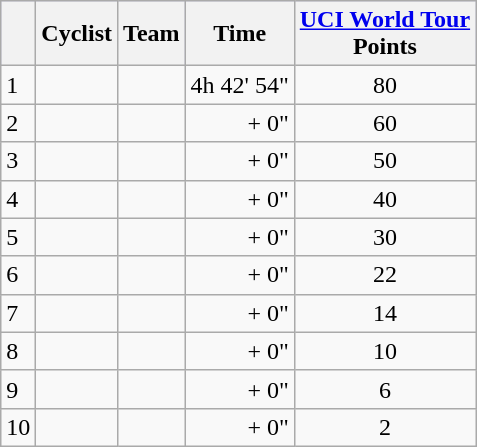<table class="wikitable">
<tr style="background:#ccccff;">
<th></th>
<th>Cyclist</th>
<th>Team</th>
<th>Time</th>
<th><a href='#'>UCI World Tour</a><br>Points</th>
</tr>
<tr>
<td>1</td>
<td></td>
<td></td>
<td align="right">4h 42' 54"</td>
<td align="center">80</td>
</tr>
<tr>
<td>2</td>
<td></td>
<td></td>
<td align="right">+ 0"</td>
<td align="center">60</td>
</tr>
<tr>
<td>3</td>
<td></td>
<td></td>
<td align="right">+ 0"</td>
<td align="center">50</td>
</tr>
<tr>
<td>4</td>
<td></td>
<td></td>
<td align="right">+ 0"</td>
<td align="center">40</td>
</tr>
<tr>
<td>5</td>
<td></td>
<td></td>
<td align="right">+ 0"</td>
<td align="center">30</td>
</tr>
<tr>
<td>6</td>
<td></td>
<td></td>
<td align="right">+ 0"</td>
<td align="center">22</td>
</tr>
<tr>
<td>7</td>
<td></td>
<td></td>
<td align="right">+ 0"</td>
<td align="center">14</td>
</tr>
<tr>
<td>8</td>
<td></td>
<td></td>
<td align="right">+ 0"</td>
<td align="center">10</td>
</tr>
<tr>
<td>9</td>
<td></td>
<td></td>
<td align="right">+ 0"</td>
<td align="center">6</td>
</tr>
<tr>
<td>10</td>
<td></td>
<td></td>
<td align="right">+ 0"</td>
<td align="center">2</td>
</tr>
</table>
